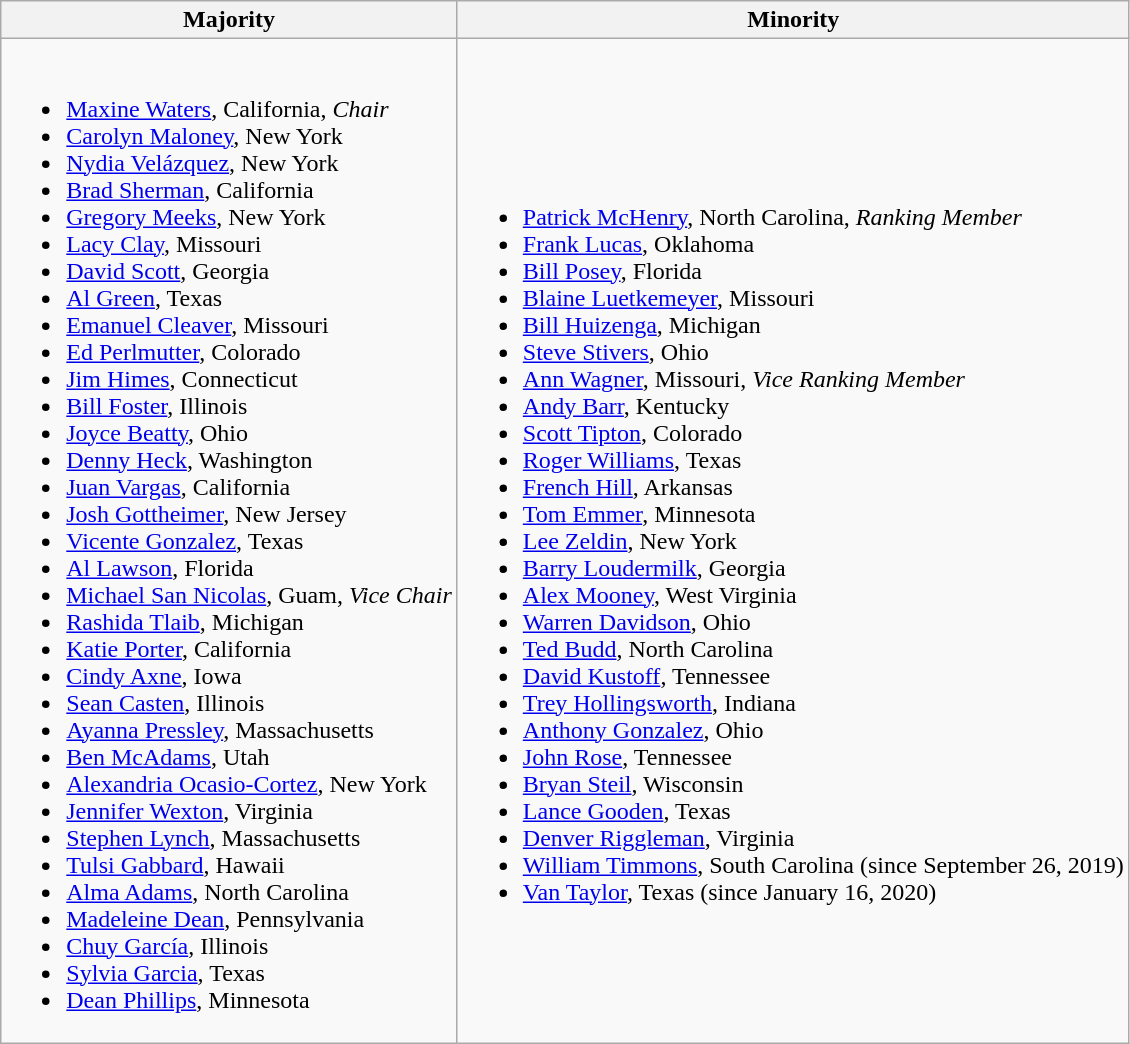<table class=wikitable>
<tr>
<th>Majority</th>
<th>Minority</th>
</tr>
<tr>
<td><br><ul><li><a href='#'>Maxine Waters</a>, California, <em>Chair</em></li><li><a href='#'>Carolyn Maloney</a>, New York</li><li><a href='#'>Nydia Velázquez</a>, New York</li><li><a href='#'>Brad Sherman</a>, California</li><li><a href='#'>Gregory Meeks</a>, New York</li><li><a href='#'>Lacy Clay</a>, Missouri</li><li><a href='#'>David Scott</a>, Georgia</li><li><a href='#'>Al Green</a>, Texas</li><li><a href='#'>Emanuel Cleaver</a>, Missouri</li><li><a href='#'>Ed Perlmutter</a>, Colorado</li><li><a href='#'>Jim Himes</a>, Connecticut</li><li><a href='#'>Bill Foster</a>, Illinois</li><li><a href='#'>Joyce Beatty</a>, Ohio</li><li><a href='#'>Denny Heck</a>, Washington</li><li><a href='#'>Juan Vargas</a>, California</li><li><a href='#'>Josh Gottheimer</a>, New Jersey</li><li><a href='#'>Vicente Gonzalez</a>, Texas</li><li><a href='#'>Al Lawson</a>, Florida</li><li><a href='#'>Michael San Nicolas</a>, Guam, <em>Vice Chair</em></li><li><a href='#'>Rashida Tlaib</a>, Michigan</li><li><a href='#'>Katie Porter</a>, California</li><li><a href='#'>Cindy Axne</a>, Iowa</li><li><a href='#'>Sean Casten</a>, Illinois</li><li><a href='#'>Ayanna Pressley</a>, Massachusetts</li><li><a href='#'>Ben McAdams</a>, Utah</li><li><a href='#'>Alexandria Ocasio-Cortez</a>, New York</li><li><a href='#'>Jennifer Wexton</a>, Virginia</li><li><a href='#'>Stephen Lynch</a>, Massachusetts</li><li><a href='#'>Tulsi Gabbard</a>, Hawaii</li><li><a href='#'>Alma Adams</a>, North Carolina</li><li><a href='#'>Madeleine Dean</a>, Pennsylvania</li><li><a href='#'>Chuy García</a>, Illinois</li><li><a href='#'>Sylvia Garcia</a>, Texas</li><li><a href='#'>Dean Phillips</a>, Minnesota</li></ul></td>
<td><br><ul><li><a href='#'>Patrick McHenry</a>, North Carolina, <em>Ranking Member</em></li><li><a href='#'>Frank Lucas</a>, Oklahoma</li><li><a href='#'>Bill Posey</a>, Florida</li><li><a href='#'>Blaine Luetkemeyer</a>, Missouri</li><li><a href='#'>Bill Huizenga</a>, Michigan</li><li><a href='#'>Steve Stivers</a>, Ohio</li><li><a href='#'>Ann Wagner</a>, Missouri, <em>Vice Ranking Member</em></li><li><a href='#'>Andy Barr</a>, Kentucky</li><li><a href='#'>Scott Tipton</a>, Colorado</li><li><a href='#'>Roger Williams</a>, Texas</li><li><a href='#'>French Hill</a>, Arkansas</li><li><a href='#'>Tom Emmer</a>, Minnesota</li><li><a href='#'>Lee Zeldin</a>, New York</li><li><a href='#'>Barry Loudermilk</a>, Georgia</li><li><a href='#'>Alex Mooney</a>, West Virginia</li><li><a href='#'>Warren Davidson</a>, Ohio</li><li><a href='#'>Ted Budd</a>, North Carolina</li><li><a href='#'>David Kustoff</a>, Tennessee</li><li><a href='#'>Trey Hollingsworth</a>, Indiana</li><li><a href='#'>Anthony Gonzalez</a>, Ohio</li><li><a href='#'>John Rose</a>, Tennessee</li><li><a href='#'>Bryan Steil</a>, Wisconsin</li><li><a href='#'>Lance Gooden</a>, Texas</li><li><a href='#'>Denver Riggleman</a>, Virginia</li><li><a href='#'>William Timmons</a>, South Carolina (since September 26, 2019)</li><li><a href='#'>Van Taylor</a>, Texas (since January 16, 2020)</li></ul></td>
</tr>
</table>
